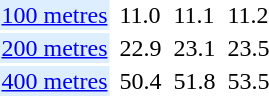<table>
<tr>
<td bgcolor = DDEEFF><a href='#'>100 metres</a></td>
<td></td>
<td>11.0</td>
<td></td>
<td>11.1</td>
<td></td>
<td>11.2</td>
</tr>
<tr>
<td bgcolor = DDEEFF><a href='#'>200 metres</a></td>
<td></td>
<td>22.9</td>
<td></td>
<td>23.1</td>
<td></td>
<td>23.5</td>
</tr>
<tr>
<td bgcolor = DDEEFF><a href='#'>400 metres</a></td>
<td></td>
<td>50.4</td>
<td></td>
<td>51.8</td>
<td></td>
<td>53.5</td>
</tr>
</table>
